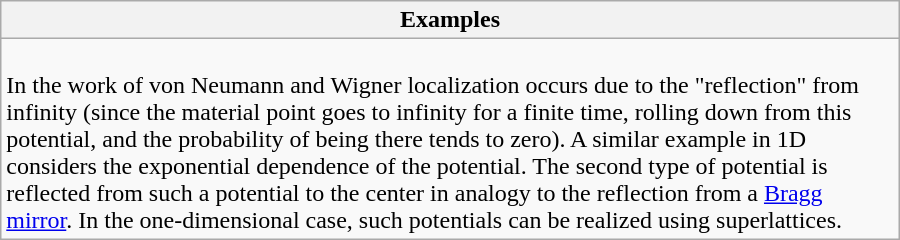<table class="mw-collapsible mw-collapsed wikitable" style="width:600px; overflow:auto;">
<tr>
<th>Examples</th>
</tr>
<tr>
<td><br>In the work of von Neumann and Wigner  
localization occurs due to the "reflection" from infinity (since the material point goes to infinity for a finite time, rolling down from this potential, and the probability of being there tends to zero). A similar example in 1D considers the exponential dependence of the potential. The second type of potential is reflected from such a potential to the center in analogy to the reflection from a <a href='#'>Bragg mirror</a>. In the one-dimensional case, such potentials can be realized using superlattices.</td>
</tr>
</table>
